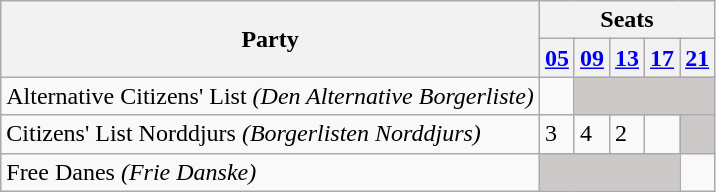<table class="wikitable">
<tr>
<th rowspan=2>Party</th>
<th colspan=11>Seats</th>
</tr>
<tr>
<th><a href='#'>05</a></th>
<th><a href='#'>09</a></th>
<th><a href='#'>13</a></th>
<th><a href='#'>17</a></th>
<th><a href='#'>21</a></th>
</tr>
<tr>
<td>Alternative Citizens' List <em>(Den Alternative Borgerliste)</em></td>
<td></td>
<td style="background:#CDC9C9;" colspan=4></td>
</tr>
<tr>
<td>Citizens' List Norddjurs <em>(Borgerlisten Norddjurs)</em></td>
<td>3</td>
<td>4</td>
<td>2</td>
<td></td>
<td style="background:#CDC9C9;"></td>
</tr>
<tr>
<td>Free Danes <em>(Frie Danske)</em></td>
<td style="background:#CDC9C9;" colspan=4></td>
<td></td>
</tr>
</table>
